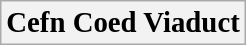<table class="wikitable">
<tr>
<th><big>Cefn Coed Viaduct</big><br></th>
</tr>
</table>
